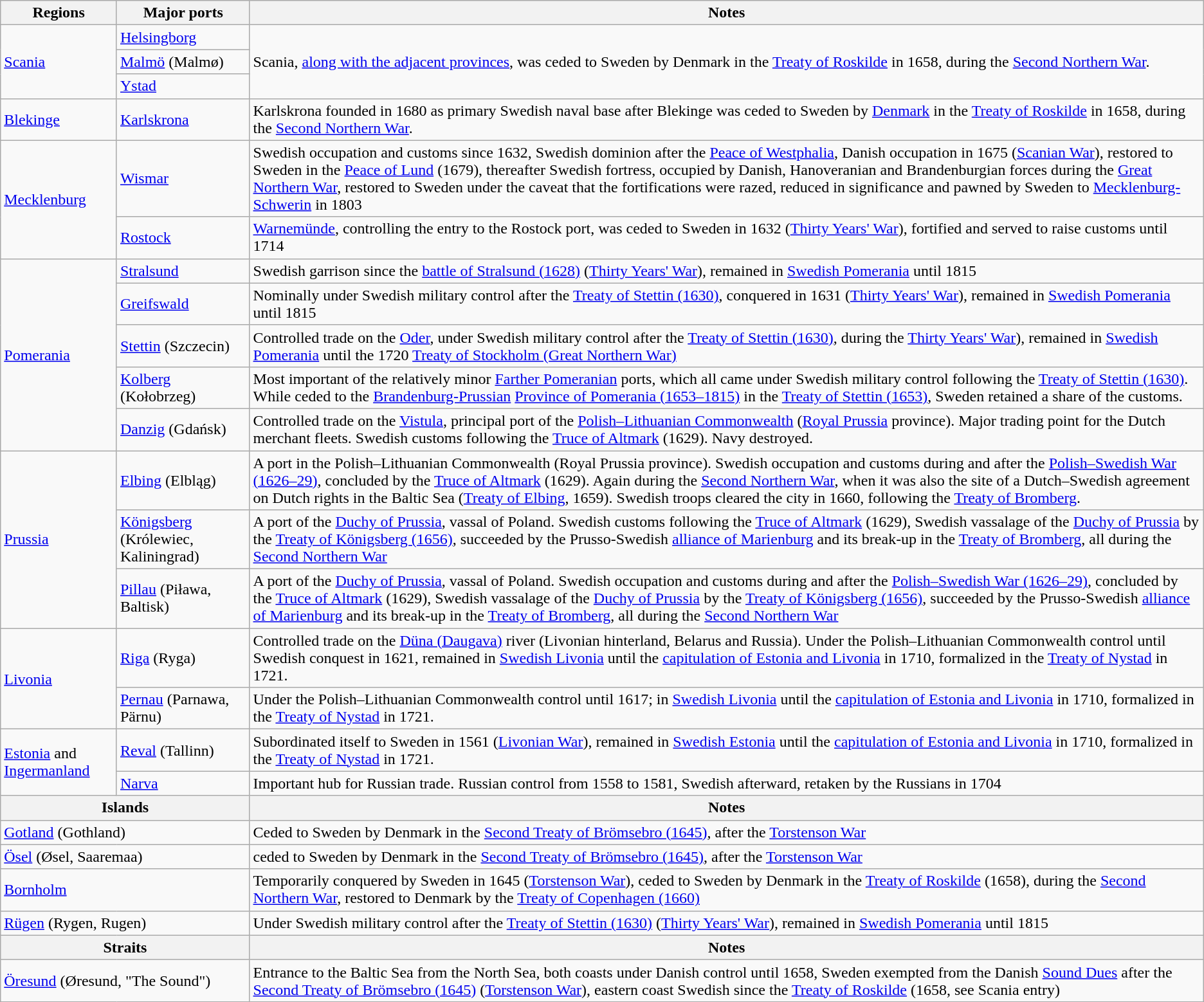<table class="wikitable">
<tr>
<th>Regions</th>
<th>Major ports</th>
<th>Notes</th>
</tr>
<tr>
<td rowspan="3"><a href='#'>Scania</a></td>
<td><a href='#'>Helsingborg</a></td>
<td rowspan="3">Scania, <a href='#'>along with the adjacent provinces</a>, was ceded to Sweden by Denmark in the <a href='#'>Treaty of Roskilde</a> in 1658, during the <a href='#'>Second Northern War</a>.</td>
</tr>
<tr>
<td><a href='#'>Malmö</a> (Malmø)</td>
</tr>
<tr>
<td><a href='#'>Ystad</a></td>
</tr>
<tr>
<td><a href='#'>Blekinge</a></td>
<td><a href='#'>Karlskrona</a></td>
<td>Karlskrona founded in 1680 as primary Swedish naval base after Blekinge was ceded to Sweden by <a href='#'>Denmark</a> in the <a href='#'>Treaty of Roskilde</a> in 1658, during the <a href='#'>Second Northern War</a>.</td>
</tr>
<tr>
<td rowspan="2"><a href='#'>Mecklenburg</a></td>
<td><a href='#'>Wismar</a></td>
<td>Swedish occupation and customs since 1632, Swedish dominion after the <a href='#'>Peace of Westphalia</a>, Danish occupation in 1675 (<a href='#'>Scanian War</a>), restored to Sweden in the <a href='#'>Peace of Lund</a> (1679), thereafter Swedish fortress, occupied by Danish, Hanoveranian and Brandenburgian forces during the <a href='#'>Great Northern War</a>, restored to Sweden under the caveat that the fortifications were razed, reduced in significance and pawned by Sweden to <a href='#'>Mecklenburg-Schwerin</a> in 1803</td>
</tr>
<tr>
<td><a href='#'>Rostock</a></td>
<td><a href='#'>Warnemünde</a>, controlling the entry to the Rostock port, was ceded to Sweden in 1632 (<a href='#'>Thirty Years' War</a>), fortified and served to raise customs until 1714</td>
</tr>
<tr>
<td rowspan="5"><a href='#'>Pomerania</a></td>
<td><a href='#'>Stralsund</a></td>
<td>Swedish garrison since the <a href='#'>battle of Stralsund (1628)</a> (<a href='#'>Thirty Years' War</a>), remained in <a href='#'>Swedish Pomerania</a> until 1815</td>
</tr>
<tr>
<td><a href='#'>Greifswald</a></td>
<td>Nominally under Swedish military control after the <a href='#'>Treaty of Stettin (1630)</a>, conquered in 1631 (<a href='#'>Thirty Years' War</a>), remained in <a href='#'>Swedish Pomerania</a> until 1815</td>
</tr>
<tr>
<td><a href='#'>Stettin</a> (Szczecin)</td>
<td>Controlled trade on the <a href='#'>Oder</a>, under Swedish military control after the <a href='#'>Treaty of Stettin (1630)</a>, during the <a href='#'>Thirty Years' War</a>), remained in <a href='#'>Swedish Pomerania</a> until the 1720 <a href='#'>Treaty of Stockholm (Great Northern War)</a></td>
</tr>
<tr>
<td><a href='#'>Kolberg</a> (Kołobrzeg)</td>
<td>Most important of the relatively minor <a href='#'>Farther Pomeranian</a> ports, which all came under Swedish military control following the <a href='#'>Treaty of Stettin (1630)</a>. While ceded to the <a href='#'>Brandenburg-Prussian</a> <a href='#'>Province of Pomerania (1653–1815)</a> in the <a href='#'>Treaty of Stettin (1653)</a>, Sweden retained a share of the customs.</td>
</tr>
<tr>
<td><a href='#'>Danzig</a> (Gdańsk)</td>
<td>Controlled trade on the <a href='#'>Vistula</a>, principal port of the <a href='#'>Polish–Lithuanian Commonwealth</a> (<a href='#'>Royal Prussia</a> province). Major trading point for the Dutch merchant fleets. Swedish customs following the <a href='#'>Truce of Altmark</a> (1629). Navy destroyed.</td>
</tr>
<tr>
<td rowspan="3"><a href='#'>Prussia</a></td>
<td><a href='#'>Elbing</a> (Elbląg)</td>
<td>A port in the Polish–Lithuanian Commonwealth (Royal Prussia province). Swedish occupation and customs during and after the <a href='#'>Polish–Swedish War (1626–29)</a>, concluded by the <a href='#'>Truce of Altmark</a> (1629). Again during the <a href='#'>Second Northern War</a>, when it was also the site of a Dutch–Swedish agreement on Dutch rights in the Baltic Sea (<a href='#'>Treaty of Elbing</a>, 1659). Swedish troops cleared the city in 1660, following the <a href='#'>Treaty of Bromberg</a>.</td>
</tr>
<tr>
<td><a href='#'>Königsberg</a> (Królewiec, Kaliningrad)</td>
<td>A port of the <a href='#'>Duchy of Prussia</a>, vassal of Poland. Swedish customs following the <a href='#'>Truce of Altmark</a> (1629), Swedish vassalage of the <a href='#'>Duchy of Prussia</a> by the <a href='#'>Treaty of Königsberg (1656)</a>, succeeded by the Prusso-Swedish <a href='#'>alliance of Marienburg</a> and its break-up in the <a href='#'>Treaty of Bromberg</a>, all during the <a href='#'>Second Northern War</a></td>
</tr>
<tr>
<td><a href='#'>Pillau</a> (Piława, Baltisk)</td>
<td>A port of the <a href='#'>Duchy of Prussia</a>, vassal of Poland. Swedish occupation and customs during and after the <a href='#'>Polish–Swedish War (1626–29)</a>, concluded by the <a href='#'>Truce of Altmark</a> (1629), Swedish vassalage of the <a href='#'>Duchy of Prussia</a> by the <a href='#'>Treaty of Königsberg (1656)</a>, succeeded by the Prusso-Swedish <a href='#'>alliance of Marienburg</a> and its break-up in the <a href='#'>Treaty of Bromberg</a>, all during the <a href='#'>Second Northern War</a></td>
</tr>
<tr>
<td rowspan="2"><a href='#'>Livonia</a></td>
<td><a href='#'>Riga</a> (Ryga)</td>
<td>Controlled trade on the <a href='#'>Düna (Daugava)</a> river (Livonian hinterland, Belarus and Russia). Under the Polish–Lithuanian Commonwealth control until Swedish conquest in 1621, remained in <a href='#'>Swedish Livonia</a> until the <a href='#'>capitulation of Estonia and Livonia</a> in 1710, formalized in the <a href='#'>Treaty of Nystad</a> in 1721.</td>
</tr>
<tr>
<td><a href='#'>Pernau</a> (Parnawa, Pärnu)</td>
<td>Under the Polish–Lithuanian Commonwealth control until 1617; in <a href='#'>Swedish Livonia</a> until the <a href='#'>capitulation of Estonia and Livonia</a> in 1710, formalized in the <a href='#'>Treaty of Nystad</a> in 1721.</td>
</tr>
<tr>
<td rowspan="2"><a href='#'>Estonia</a> and <a href='#'>Ingermanland</a></td>
<td><a href='#'>Reval</a> (Tallinn)</td>
<td>Subordinated itself to Sweden in 1561 (<a href='#'>Livonian War</a>), remained in <a href='#'>Swedish Estonia</a> until the <a href='#'>capitulation of Estonia and Livonia</a> in 1710, formalized in the <a href='#'>Treaty of Nystad</a> in 1721.</td>
</tr>
<tr>
<td><a href='#'>Narva</a></td>
<td>Important hub for Russian trade. Russian control from 1558 to 1581, Swedish afterward, retaken by the Russians in 1704</td>
</tr>
<tr>
<th colspan="2">Islands</th>
<th>Notes</th>
</tr>
<tr>
<td colspan="2"><a href='#'>Gotland</a> (Gothland)</td>
<td>Ceded to Sweden by Denmark in the <a href='#'>Second Treaty of Brömsebro (1645)</a>, after the <a href='#'>Torstenson War</a></td>
</tr>
<tr>
<td colspan="2"><a href='#'>Ösel</a> (Øsel, Saaremaa)</td>
<td>ceded to Sweden by Denmark in the <a href='#'>Second Treaty of Brömsebro (1645)</a>, after the <a href='#'>Torstenson War</a></td>
</tr>
<tr>
<td colspan="2"><a href='#'>Bornholm</a></td>
<td>Temporarily conquered by Sweden in 1645 (<a href='#'>Torstenson War</a>), ceded to Sweden by Denmark in the <a href='#'>Treaty of Roskilde</a> (1658), during the <a href='#'>Second Northern War</a>, restored to Denmark by the <a href='#'>Treaty of Copenhagen (1660)</a></td>
</tr>
<tr>
<td colspan="2"><a href='#'>Rügen</a> (Rygen, Rugen)</td>
<td>Under Swedish military control after the <a href='#'>Treaty of Stettin (1630)</a> (<a href='#'>Thirty Years' War</a>), remained in <a href='#'>Swedish Pomerania</a> until 1815</td>
</tr>
<tr>
<th colspan="2">Straits</th>
<th>Notes</th>
</tr>
<tr>
<td colspan="2"><a href='#'>Öresund</a> (Øresund, "The Sound")</td>
<td>Entrance to the Baltic Sea from the North Sea, both coasts under Danish control until 1658, Sweden exempted from the Danish <a href='#'>Sound Dues</a> after the <a href='#'>Second Treaty of Brömsebro (1645)</a> (<a href='#'>Torstenson War</a>), eastern coast Swedish since the <a href='#'>Treaty of Roskilde</a> (1658, see Scania entry)</td>
</tr>
</table>
